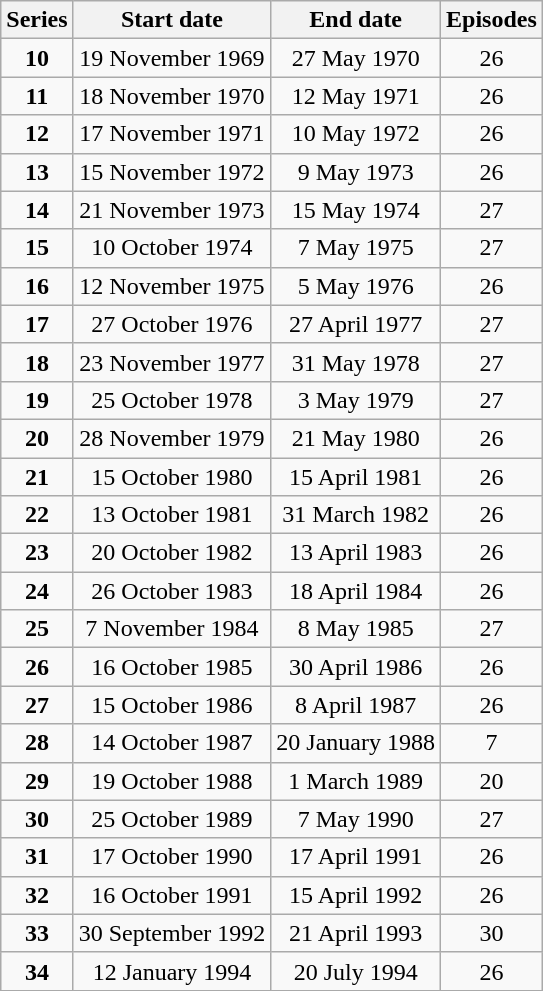<table class="wikitable" style="text-align:center;">
<tr>
<th>Series</th>
<th>Start date</th>
<th>End date</th>
<th>Episodes</th>
</tr>
<tr>
<td><strong>10</strong></td>
<td>19 November 1969</td>
<td>27 May 1970</td>
<td>26</td>
</tr>
<tr>
<td><strong>11</strong></td>
<td>18 November 1970</td>
<td>12 May 1971</td>
<td>26</td>
</tr>
<tr>
<td><strong>12</strong></td>
<td>17 November 1971</td>
<td>10 May 1972</td>
<td>26</td>
</tr>
<tr>
<td><strong>13</strong></td>
<td>15 November 1972</td>
<td>9 May 1973</td>
<td>26</td>
</tr>
<tr>
<td><strong>14</strong></td>
<td>21 November 1973</td>
<td>15 May 1974</td>
<td>27</td>
</tr>
<tr>
<td><strong>15</strong></td>
<td>10 October 1974</td>
<td>7 May 1975</td>
<td>27</td>
</tr>
<tr>
<td><strong>16</strong></td>
<td>12 November 1975</td>
<td>5 May 1976</td>
<td>26</td>
</tr>
<tr>
<td><strong>17</strong></td>
<td>27 October 1976</td>
<td>27 April 1977</td>
<td>27</td>
</tr>
<tr>
<td><strong>18</strong></td>
<td>23 November 1977</td>
<td>31 May 1978</td>
<td>27</td>
</tr>
<tr>
<td><strong>19</strong></td>
<td>25 October 1978</td>
<td>3 May 1979</td>
<td>27</td>
</tr>
<tr>
<td><strong>20</strong></td>
<td>28 November 1979</td>
<td>21 May 1980</td>
<td>26</td>
</tr>
<tr>
<td><strong>21</strong></td>
<td>15 October 1980</td>
<td>15 April 1981</td>
<td>26</td>
</tr>
<tr>
<td><strong>22</strong></td>
<td>13 October 1981</td>
<td>31 March 1982</td>
<td>26</td>
</tr>
<tr>
<td><strong>23</strong></td>
<td>20 October 1982</td>
<td>13 April 1983</td>
<td>26</td>
</tr>
<tr>
<td><strong>24</strong></td>
<td>26 October 1983</td>
<td>18 April 1984</td>
<td>26</td>
</tr>
<tr>
<td><strong>25</strong></td>
<td>7 November 1984</td>
<td>8 May 1985</td>
<td>27</td>
</tr>
<tr>
<td><strong>26</strong></td>
<td>16 October 1985</td>
<td>30 April 1986</td>
<td>26</td>
</tr>
<tr>
<td><strong>27</strong></td>
<td>15 October 1986</td>
<td>8 April 1987</td>
<td>26</td>
</tr>
<tr>
<td><strong>28</strong></td>
<td>14 October 1987</td>
<td>20 January 1988</td>
<td>7</td>
</tr>
<tr>
<td><strong>29</strong></td>
<td>19 October 1988</td>
<td>1 March 1989</td>
<td>20</td>
</tr>
<tr>
<td><strong>30</strong></td>
<td>25 October 1989</td>
<td>7 May 1990</td>
<td>27</td>
</tr>
<tr>
<td><strong>31</strong></td>
<td>17 October 1990</td>
<td>17 April 1991</td>
<td>26</td>
</tr>
<tr>
<td><strong>32</strong></td>
<td>16 October 1991</td>
<td>15 April 1992</td>
<td>26</td>
</tr>
<tr>
<td><strong>33</strong></td>
<td>30 September 1992</td>
<td>21 April 1993</td>
<td>30</td>
</tr>
<tr>
<td><strong>34</strong></td>
<td>12 January 1994</td>
<td>20 July 1994</td>
<td>26</td>
</tr>
<tr>
</tr>
</table>
